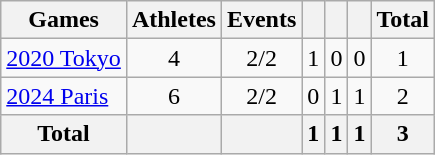<table class="wikitable sortable" style="text-align:center">
<tr>
<th>Games</th>
<th>Athletes</th>
<th>Events</th>
<th width:3em; font-weight:bold;"></th>
<th width:3em; font-weight:bold;"></th>
<th width:3em; font-weight:bold;"></th>
<th style="width:3; font-weight:bold;">Total</th>
</tr>
<tr>
<td align=left> <a href='#'>2020 Tokyo</a></td>
<td>4</td>
<td>2/2</td>
<td>1</td>
<td>0</td>
<td>0</td>
<td>1</td>
</tr>
<tr>
<td align=left> <a href='#'>2024 Paris</a></td>
<td>6</td>
<td>2/2</td>
<td>0</td>
<td>1</td>
<td>1</td>
<td>2</td>
</tr>
<tr>
<th>Total</th>
<th></th>
<th></th>
<th>1</th>
<th>1</th>
<th>1</th>
<th>3</th>
</tr>
</table>
